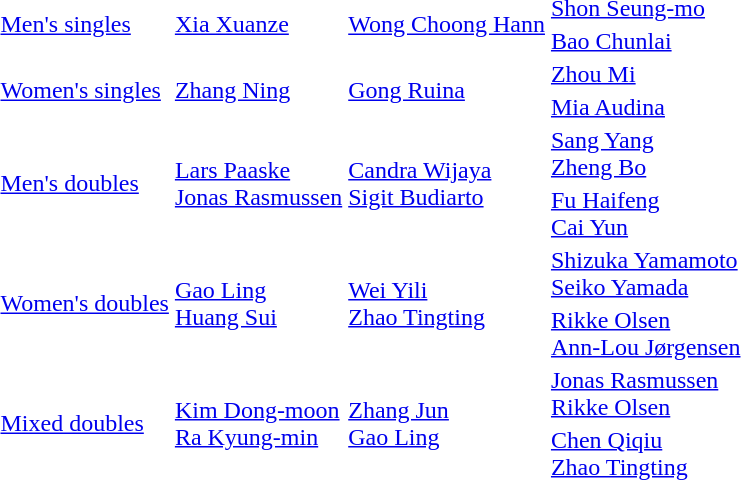<table>
<tr>
<td rowspan=2><a href='#'>Men's singles</a></td>
<td rowspan=2> <a href='#'>Xia Xuanze</a></td>
<td rowspan=2> <a href='#'>Wong Choong Hann</a></td>
<td> <a href='#'>Shon Seung-mo</a></td>
</tr>
<tr>
<td> <a href='#'>Bao Chunlai</a></td>
</tr>
<tr>
<td rowspan=2><a href='#'>Women's singles</a></td>
<td rowspan=2> <a href='#'>Zhang Ning</a></td>
<td rowspan=2> <a href='#'>Gong Ruina</a></td>
<td> <a href='#'>Zhou Mi</a></td>
</tr>
<tr>
<td> <a href='#'>Mia Audina</a></td>
</tr>
<tr>
<td rowspan=2><a href='#'>Men's doubles</a></td>
<td rowspan=2> <a href='#'>Lars Paaske</a><br> <a href='#'>Jonas Rasmussen</a></td>
<td rowspan=2> <a href='#'>Candra Wijaya</a><br> <a href='#'>Sigit Budiarto</a></td>
<td> <a href='#'>Sang Yang</a><br> <a href='#'>Zheng Bo</a></td>
</tr>
<tr>
<td> <a href='#'>Fu Haifeng</a><br> <a href='#'>Cai Yun</a></td>
</tr>
<tr>
<td rowspan=2><a href='#'>Women's doubles</a></td>
<td rowspan=2> <a href='#'>Gao Ling</a><br> <a href='#'>Huang Sui</a></td>
<td rowspan=2> <a href='#'>Wei Yili</a><br> <a href='#'>Zhao Tingting</a></td>
<td> <a href='#'>Shizuka Yamamoto</a><br> <a href='#'>Seiko Yamada</a></td>
</tr>
<tr>
<td> <a href='#'>Rikke Olsen</a><br> <a href='#'>Ann-Lou Jørgensen</a></td>
</tr>
<tr>
<td rowspan=2><a href='#'>Mixed doubles</a></td>
<td rowspan=2> <a href='#'>Kim Dong-moon</a><br> <a href='#'>Ra Kyung-min</a></td>
<td rowspan=2> <a href='#'>Zhang Jun</a><br> <a href='#'>Gao Ling</a></td>
<td> <a href='#'>Jonas Rasmussen</a><br> <a href='#'>Rikke Olsen</a></td>
</tr>
<tr>
<td> <a href='#'>Chen Qiqiu</a><br> <a href='#'>Zhao Tingting</a></td>
</tr>
</table>
